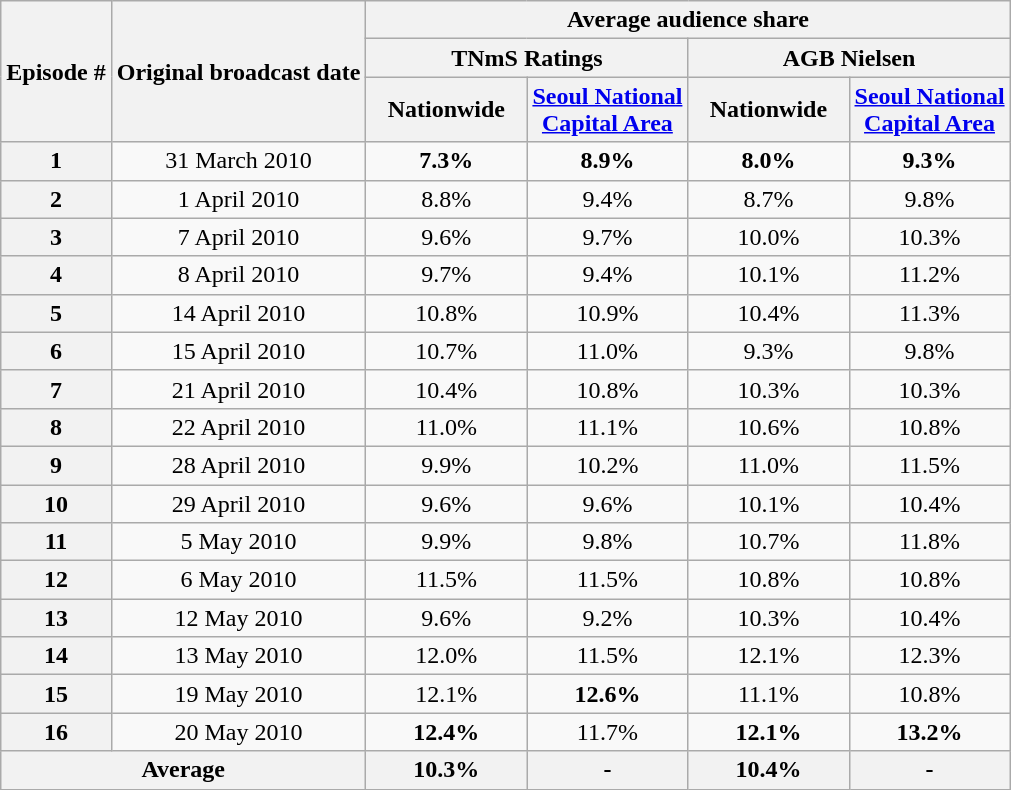<table class=wikitable style="text-align:center">
<tr>
<th rowspan="3">Episode #</th>
<th rowspan="3">Original broadcast date</th>
<th colspan="4">Average audience share</th>
</tr>
<tr>
<th colspan="2">TNmS Ratings</th>
<th colspan="2">AGB Nielsen</th>
</tr>
<tr>
<th width=100>Nationwide</th>
<th width=100><a href='#'>Seoul National Capital Area</a></th>
<th width=100>Nationwide</th>
<th width=100><a href='#'>Seoul National Capital Area</a></th>
</tr>
<tr>
<th>1</th>
<td>31 March 2010</td>
<td><span><strong>7.3%</strong></span></td>
<td><span><strong>8.9%</strong></span></td>
<td><span><strong>8.0%</strong></span></td>
<td><span><strong>9.3%</strong></span></td>
</tr>
<tr>
<th>2</th>
<td>1 April 2010</td>
<td>8.8%</td>
<td>9.4%</td>
<td>8.7%</td>
<td>9.8%</td>
</tr>
<tr>
<th>3</th>
<td>7 April 2010</td>
<td>9.6%</td>
<td>9.7%</td>
<td>10.0%</td>
<td>10.3%</td>
</tr>
<tr>
<th>4</th>
<td>8 April 2010</td>
<td>9.7%</td>
<td>9.4%</td>
<td>10.1%</td>
<td>11.2%</td>
</tr>
<tr>
<th>5</th>
<td>14 April 2010</td>
<td>10.8%</td>
<td>10.9%</td>
<td>10.4%</td>
<td>11.3%</td>
</tr>
<tr>
<th>6</th>
<td>15 April 2010</td>
<td>10.7%</td>
<td>11.0%</td>
<td>9.3%</td>
<td>9.8%</td>
</tr>
<tr>
<th>7</th>
<td>21 April 2010</td>
<td>10.4%</td>
<td>10.8%</td>
<td>10.3%</td>
<td>10.3%</td>
</tr>
<tr>
<th>8</th>
<td>22 April 2010</td>
<td>11.0%</td>
<td>11.1%</td>
<td>10.6%</td>
<td>10.8%</td>
</tr>
<tr>
<th>9</th>
<td>28 April 2010</td>
<td>9.9%</td>
<td>10.2%</td>
<td>11.0%</td>
<td>11.5%</td>
</tr>
<tr>
<th>10</th>
<td>29 April 2010</td>
<td>9.6%</td>
<td>9.6%</td>
<td>10.1%</td>
<td>10.4%</td>
</tr>
<tr>
<th>11</th>
<td>5 May 2010</td>
<td>9.9%</td>
<td>9.8%</td>
<td>10.7%</td>
<td>11.8%</td>
</tr>
<tr>
<th>12</th>
<td>6 May 2010</td>
<td>11.5%</td>
<td>11.5%</td>
<td>10.8%</td>
<td>10.8%</td>
</tr>
<tr>
<th>13</th>
<td>12 May 2010</td>
<td>9.6%</td>
<td>9.2%</td>
<td>10.3%</td>
<td>10.4%</td>
</tr>
<tr>
<th>14</th>
<td>13 May 2010</td>
<td>12.0%</td>
<td>11.5%</td>
<td>12.1%</td>
<td>12.3%</td>
</tr>
<tr>
<th>15</th>
<td>19 May 2010</td>
<td>12.1%</td>
<td><span><strong>12.6%</strong></span></td>
<td>11.1%</td>
<td>10.8%</td>
</tr>
<tr>
<th>16</th>
<td>20 May 2010</td>
<td><span><strong>12.4%</strong></span></td>
<td>11.7%</td>
<td><span><strong>12.1%</strong></span></td>
<td><span><strong>13.2%</strong></span></td>
</tr>
<tr>
<th colspan=2>Average</th>
<th>10.3%</th>
<th>-</th>
<th>10.4%</th>
<th>-</th>
</tr>
</table>
